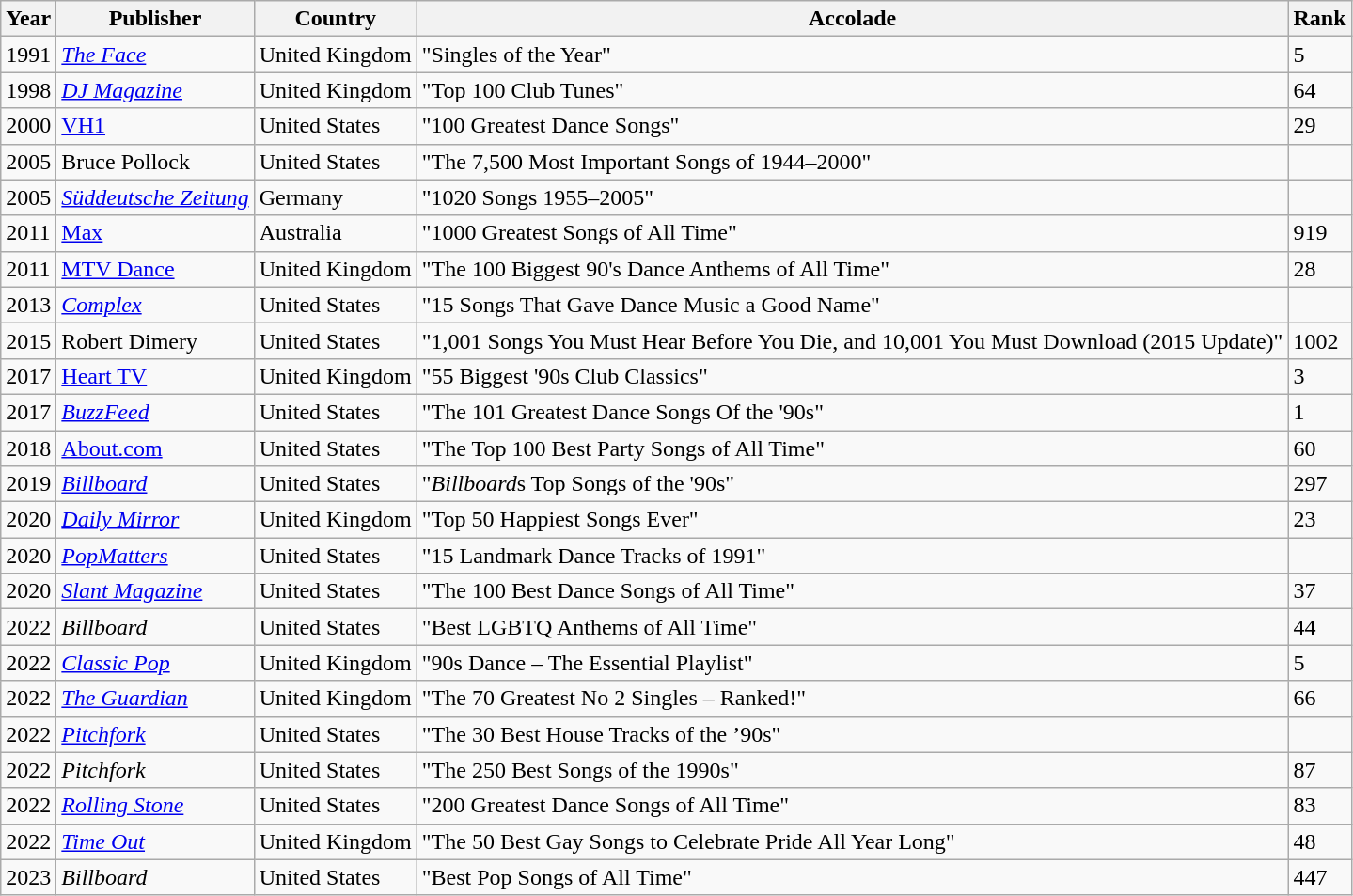<table class="wikitable sortable">
<tr>
<th>Year</th>
<th>Publisher</th>
<th>Country</th>
<th>Accolade</th>
<th>Rank</th>
</tr>
<tr>
<td>1991</td>
<td><em><a href='#'>The Face</a></em></td>
<td>United Kingdom</td>
<td>"Singles of the Year"</td>
<td>5</td>
</tr>
<tr>
<td>1998</td>
<td><em><a href='#'>DJ Magazine</a></em></td>
<td>United Kingdom</td>
<td>"Top 100 Club Tunes"</td>
<td>64</td>
</tr>
<tr>
<td>2000</td>
<td><a href='#'>VH1</a></td>
<td>United States</td>
<td>"100 Greatest Dance Songs"</td>
<td>29</td>
</tr>
<tr>
<td>2005</td>
<td>Bruce Pollock</td>
<td>United States</td>
<td>"The 7,500 Most Important Songs of 1944–2000"</td>
<td></td>
</tr>
<tr>
<td>2005</td>
<td><em><a href='#'>Süddeutsche Zeitung</a></em></td>
<td>Germany</td>
<td>"1020 Songs 1955–2005"</td>
<td></td>
</tr>
<tr>
<td>2011</td>
<td><a href='#'>Max</a></td>
<td>Australia</td>
<td>"1000 Greatest Songs of All Time"</td>
<td>919</td>
</tr>
<tr>
<td>2011</td>
<td><a href='#'>MTV Dance</a></td>
<td>United Kingdom</td>
<td>"The 100 Biggest 90's Dance Anthems of All Time"</td>
<td>28</td>
</tr>
<tr>
<td>2013</td>
<td><em><a href='#'>Complex</a></em></td>
<td>United States</td>
<td>"15 Songs That Gave Dance Music a Good Name"</td>
<td></td>
</tr>
<tr>
<td>2015</td>
<td>Robert Dimery</td>
<td>United States</td>
<td>"1,001 Songs You Must Hear Before You Die, and 10,001 You Must Download (2015 Update)"</td>
<td>1002</td>
</tr>
<tr>
<td>2017</td>
<td><a href='#'>Heart TV</a></td>
<td>United Kingdom</td>
<td>"55 Biggest '90s Club Classics"</td>
<td>3</td>
</tr>
<tr>
<td>2017</td>
<td><em><a href='#'>BuzzFeed</a></em></td>
<td>United States</td>
<td>"The 101 Greatest Dance Songs Of the '90s"</td>
<td>1</td>
</tr>
<tr>
<td>2018</td>
<td><a href='#'>About.com</a></td>
<td>United States</td>
<td>"The Top 100 Best Party Songs of All Time"</td>
<td>60</td>
</tr>
<tr>
<td>2019</td>
<td><em><a href='#'>Billboard</a></em></td>
<td>United States</td>
<td>"<em>Billboard</em>s Top Songs of the '90s"</td>
<td>297</td>
</tr>
<tr>
<td>2020</td>
<td><em><a href='#'>Daily Mirror</a></em></td>
<td>United Kingdom</td>
<td>"Top 50 Happiest Songs Ever"</td>
<td>23</td>
</tr>
<tr>
<td>2020</td>
<td><em><a href='#'>PopMatters</a></em></td>
<td>United States</td>
<td>"15 Landmark Dance Tracks of 1991"</td>
<td></td>
</tr>
<tr>
<td>2020</td>
<td><em><a href='#'>Slant Magazine</a></em></td>
<td>United States</td>
<td>"The 100 Best Dance Songs of All Time"</td>
<td>37</td>
</tr>
<tr>
<td>2022</td>
<td><em>Billboard</em></td>
<td>United States</td>
<td>"Best LGBTQ Anthems of All Time"</td>
<td>44</td>
</tr>
<tr>
<td>2022</td>
<td><em><a href='#'>Classic Pop</a></em></td>
<td>United Kingdom</td>
<td>"90s Dance – The Essential Playlist"</td>
<td>5</td>
</tr>
<tr>
<td>2022</td>
<td><em><a href='#'>The Guardian</a></em></td>
<td>United Kingdom</td>
<td>"The 70 Greatest No 2 Singles – Ranked!"</td>
<td>66</td>
</tr>
<tr>
<td>2022</td>
<td><em><a href='#'>Pitchfork</a></em></td>
<td>United States</td>
<td>"The 30 Best House Tracks of the ’90s"</td>
<td></td>
</tr>
<tr>
<td>2022</td>
<td><em>Pitchfork</em></td>
<td>United States</td>
<td>"The 250 Best Songs of the 1990s"</td>
<td>87</td>
</tr>
<tr>
<td>2022</td>
<td><em><a href='#'>Rolling Stone</a></em></td>
<td>United States</td>
<td>"200 Greatest Dance Songs of All Time"</td>
<td>83</td>
</tr>
<tr>
<td>2022</td>
<td><em><a href='#'>Time Out</a></em></td>
<td>United Kingdom</td>
<td>"The 50 Best Gay Songs to Celebrate Pride All Year Long"</td>
<td>48</td>
</tr>
<tr>
<td>2023</td>
<td><em>Billboard</em></td>
<td>United States</td>
<td>"Best Pop Songs of All Time"</td>
<td>447</td>
</tr>
</table>
